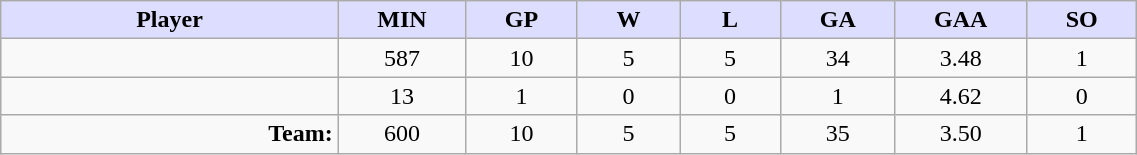<table style="width:60%;" class="wikitable sortable">
<tr>
<th style="background:#ddf; width:10%;">Player</th>
<th style="width:3%; background:#ddf;" title="Minutes played">MIN</th>
<th style="width:3%; background:#ddf;" title="Games played in">GP</th>
<th style="width:3%; background:#ddf;" title="Wins">W</th>
<th style="width:3%; background:#ddf;" title="Losses">L</th>
<th style="width:3%; background:#ddf;" title="Goals against">GA</th>
<th style="width:3%; background:#ddf;" title="Goals against average">GAA</th>
<th style="width:3%; background:#ddf;" title="Shut-outs">SO</th>
</tr>
<tr style="text-align:center;">
<td style="text-align:right;"></td>
<td>587</td>
<td>10</td>
<td>5</td>
<td>5</td>
<td>34</td>
<td>3.48</td>
<td>1</td>
</tr>
<tr style="text-align:center;">
<td style="text-align:right;"></td>
<td>13</td>
<td>1</td>
<td>0</td>
<td>0</td>
<td>1</td>
<td>4.62</td>
<td>0</td>
</tr>
<tr style="text-align:center;">
<td style="text-align:right;"><strong>Team:</strong></td>
<td>600</td>
<td>10</td>
<td>5</td>
<td>5</td>
<td>35</td>
<td>3.50</td>
<td>1</td>
</tr>
</table>
